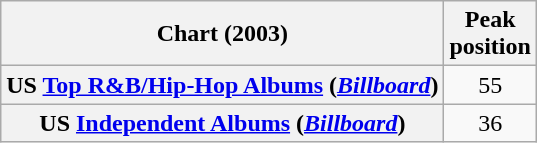<table class="wikitable sortable plainrowheaders" style="text-align:center">
<tr>
<th scope="col">Chart (2003)</th>
<th scope="col">Peak<br>position</th>
</tr>
<tr>
<th scope="row">US <a href='#'>Top R&B/Hip-Hop Albums</a> (<em><a href='#'>Billboard</a></em>)</th>
<td>55</td>
</tr>
<tr>
<th scope="row">US <a href='#'>Independent Albums</a> (<em><a href='#'>Billboard</a></em>)</th>
<td>36</td>
</tr>
</table>
